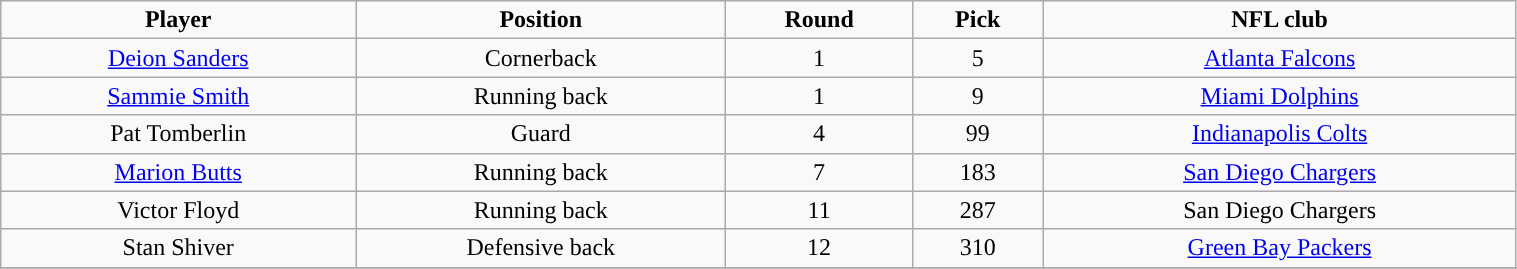<table class="wikitable" width="80%">
<tr align="center">
<td><strong>Player</strong></td>
<td><strong>Position</strong></td>
<td><strong>Round</strong></td>
<td><strong>Pick</strong></td>
<td><strong>NFL club</strong></td>
</tr>
<tr align="center" bgcolor="">
<td><a href='#'>Deion Sanders</a></td>
<td>Cornerback</td>
<td>1</td>
<td>5</td>
<td><a href='#'>Atlanta Falcons</a></td>
</tr>
<tr align="center" bgcolor="">
<td><a href='#'>Sammie Smith</a></td>
<td>Running back</td>
<td>1</td>
<td>9</td>
<td><a href='#'>Miami Dolphins</a></td>
</tr>
<tr align="center" bgcolor="">
<td>Pat Tomberlin</td>
<td>Guard</td>
<td>4</td>
<td>99</td>
<td><a href='#'>Indianapolis Colts</a></td>
</tr>
<tr align="center" bgcolor="">
<td><a href='#'>Marion Butts</a></td>
<td>Running back</td>
<td>7</td>
<td>183</td>
<td><a href='#'>San Diego Chargers</a></td>
</tr>
<tr align="center" bgcolor="">
<td>Victor Floyd</td>
<td>Running back</td>
<td>11</td>
<td>287</td>
<td>San Diego Chargers</td>
</tr>
<tr align="center" bgcolor="">
<td>Stan Shiver</td>
<td>Defensive back</td>
<td>12</td>
<td>310</td>
<td><a href='#'>Green Bay Packers</a></td>
</tr>
<tr align="center" bgcolor="">
</tr>
</table>
